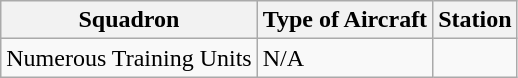<table class="wikitable">
<tr>
<th>Squadron</th>
<th>Type of Aircraft</th>
<th>Station</th>
</tr>
<tr>
<td>Numerous Training Units</td>
<td>N/A</td>
<td></td>
</tr>
</table>
